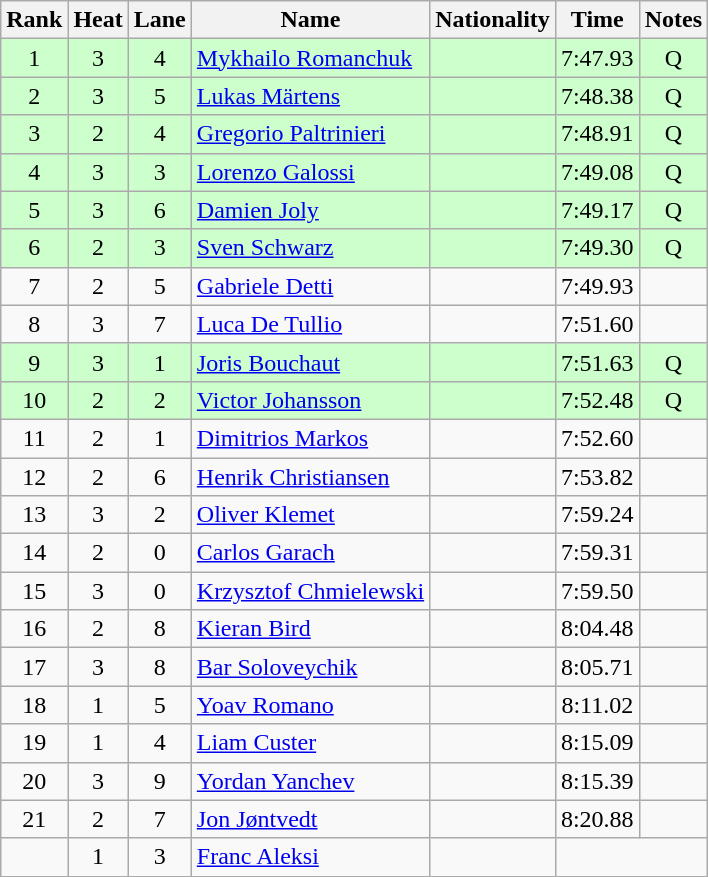<table class="wikitable sortable" style="text-align:center">
<tr>
<th>Rank</th>
<th>Heat</th>
<th>Lane</th>
<th>Name</th>
<th>Nationality</th>
<th>Time</th>
<th>Notes</th>
</tr>
<tr bgcolor=ccffcc>
<td>1</td>
<td>3</td>
<td>4</td>
<td align=left><a href='#'>Mykhailo Romanchuk</a></td>
<td align=left></td>
<td>7:47.93</td>
<td>Q</td>
</tr>
<tr bgcolor=ccffcc>
<td>2</td>
<td>3</td>
<td>5</td>
<td align=left><a href='#'>Lukas Märtens</a></td>
<td align=left></td>
<td>7:48.38</td>
<td>Q</td>
</tr>
<tr bgcolor=ccffcc>
<td>3</td>
<td>2</td>
<td>4</td>
<td align=left><a href='#'>Gregorio Paltrinieri</a></td>
<td align=left></td>
<td>7:48.91</td>
<td>Q</td>
</tr>
<tr bgcolor=ccffcc>
<td>4</td>
<td>3</td>
<td>3</td>
<td align=left><a href='#'>Lorenzo Galossi</a></td>
<td align=left></td>
<td>7:49.08</td>
<td>Q</td>
</tr>
<tr bgcolor=ccffcc>
<td>5</td>
<td>3</td>
<td>6</td>
<td align=left><a href='#'>Damien Joly</a></td>
<td align=left></td>
<td>7:49.17</td>
<td>Q</td>
</tr>
<tr bgcolor=ccffcc>
<td>6</td>
<td>2</td>
<td>3</td>
<td align=left><a href='#'>Sven Schwarz</a></td>
<td align=left></td>
<td>7:49.30</td>
<td>Q</td>
</tr>
<tr>
<td>7</td>
<td>2</td>
<td>5</td>
<td align=left><a href='#'>Gabriele Detti</a></td>
<td align=left></td>
<td>7:49.93</td>
<td></td>
</tr>
<tr>
<td>8</td>
<td>3</td>
<td>7</td>
<td align=left><a href='#'>Luca De Tullio</a></td>
<td align=left></td>
<td>7:51.60</td>
<td></td>
</tr>
<tr bgcolor=ccffcc>
<td>9</td>
<td>3</td>
<td>1</td>
<td align=left><a href='#'>Joris Bouchaut</a></td>
<td align=left></td>
<td>7:51.63</td>
<td>Q</td>
</tr>
<tr bgcolor=ccffcc>
<td>10</td>
<td>2</td>
<td>2</td>
<td align=left><a href='#'>Victor Johansson</a></td>
<td align=left></td>
<td>7:52.48</td>
<td>Q</td>
</tr>
<tr>
<td>11</td>
<td>2</td>
<td>1</td>
<td align=left><a href='#'>Dimitrios Markos</a></td>
<td align=left></td>
<td>7:52.60</td>
<td></td>
</tr>
<tr>
<td>12</td>
<td>2</td>
<td>6</td>
<td align=left><a href='#'>Henrik Christiansen</a></td>
<td align=left></td>
<td>7:53.82</td>
<td></td>
</tr>
<tr>
<td>13</td>
<td>3</td>
<td>2</td>
<td align=left><a href='#'>Oliver Klemet</a></td>
<td align=left></td>
<td>7:59.24</td>
<td></td>
</tr>
<tr>
<td>14</td>
<td>2</td>
<td>0</td>
<td align=left><a href='#'>Carlos Garach</a></td>
<td align=left></td>
<td>7:59.31</td>
<td></td>
</tr>
<tr>
<td>15</td>
<td>3</td>
<td>0</td>
<td align=left><a href='#'>Krzysztof Chmielewski</a></td>
<td align=left></td>
<td>7:59.50</td>
<td></td>
</tr>
<tr>
<td>16</td>
<td>2</td>
<td>8</td>
<td align=left><a href='#'>Kieran Bird</a></td>
<td align=left></td>
<td>8:04.48</td>
<td></td>
</tr>
<tr>
<td>17</td>
<td>3</td>
<td>8</td>
<td align=left><a href='#'>Bar Soloveychik</a></td>
<td align=left></td>
<td>8:05.71</td>
<td></td>
</tr>
<tr>
<td>18</td>
<td>1</td>
<td>5</td>
<td align=left><a href='#'>Yoav Romano</a></td>
<td align=left></td>
<td>8:11.02</td>
<td></td>
</tr>
<tr>
<td>19</td>
<td>1</td>
<td>4</td>
<td align=left><a href='#'>Liam Custer</a></td>
<td align=left></td>
<td>8:15.09</td>
<td></td>
</tr>
<tr>
<td>20</td>
<td>3</td>
<td>9</td>
<td align=left><a href='#'>Yordan Yanchev</a></td>
<td align=left></td>
<td>8:15.39</td>
<td></td>
</tr>
<tr>
<td>21</td>
<td>2</td>
<td>7</td>
<td align=left><a href='#'>Jon Jøntvedt</a></td>
<td align=left></td>
<td>8:20.88</td>
<td></td>
</tr>
<tr>
<td></td>
<td>1</td>
<td>3</td>
<td align=left><a href='#'>Franc Aleksi</a></td>
<td align=left></td>
<td colspan=2></td>
</tr>
</table>
